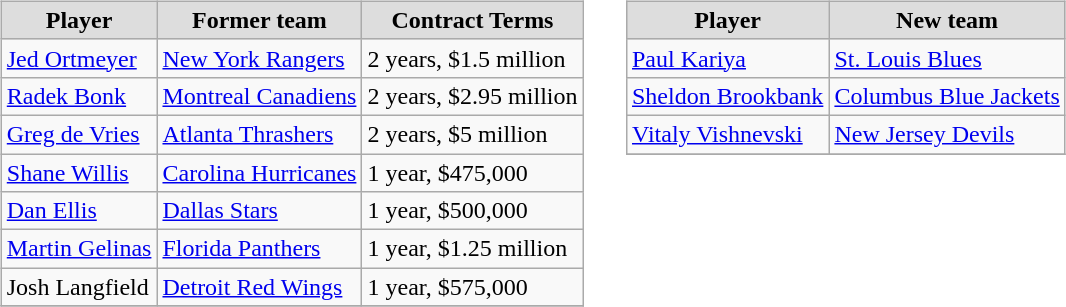<table cellspacing="10">
<tr>
<td valign="top"><br><table class="wikitable">
<tr align="center"  bgcolor="#dddddd">
<td><strong>Player</strong></td>
<td><strong>Former team</strong></td>
<td><strong>Contract Terms</strong></td>
</tr>
<tr>
<td><a href='#'>Jed Ortmeyer</a></td>
<td><a href='#'>New York Rangers</a></td>
<td>2 years, $1.5 million</td>
</tr>
<tr>
<td><a href='#'>Radek Bonk</a></td>
<td><a href='#'>Montreal Canadiens</a></td>
<td>2 years, $2.95 million</td>
</tr>
<tr>
<td><a href='#'>Greg de Vries</a></td>
<td><a href='#'>Atlanta Thrashers</a></td>
<td>2 years, $5 million</td>
</tr>
<tr>
<td><a href='#'>Shane Willis</a></td>
<td><a href='#'>Carolina Hurricanes</a></td>
<td>1 year, $475,000</td>
</tr>
<tr>
<td><a href='#'>Dan Ellis</a></td>
<td><a href='#'>Dallas Stars</a></td>
<td>1 year, $500,000</td>
</tr>
<tr>
<td><a href='#'>Martin Gelinas</a></td>
<td><a href='#'>Florida Panthers</a></td>
<td>1 year, $1.25 million</td>
</tr>
<tr>
<td>Josh Langfield</td>
<td><a href='#'>Detroit Red Wings</a></td>
<td>1 year, $575,000</td>
</tr>
<tr>
</tr>
</table>
</td>
<td valign="top"><br><table class="wikitable">
<tr align="center"  bgcolor="#dddddd">
<td><strong>Player</strong></td>
<td><strong>New team</strong></td>
</tr>
<tr>
<td><a href='#'>Paul Kariya</a></td>
<td><a href='#'>St. Louis Blues</a></td>
</tr>
<tr>
<td><a href='#'>Sheldon Brookbank</a></td>
<td><a href='#'>Columbus Blue Jackets</a></td>
</tr>
<tr>
<td><a href='#'>Vitaly Vishnevski</a></td>
<td><a href='#'>New Jersey Devils</a></td>
</tr>
<tr>
</tr>
</table>
</td>
</tr>
</table>
